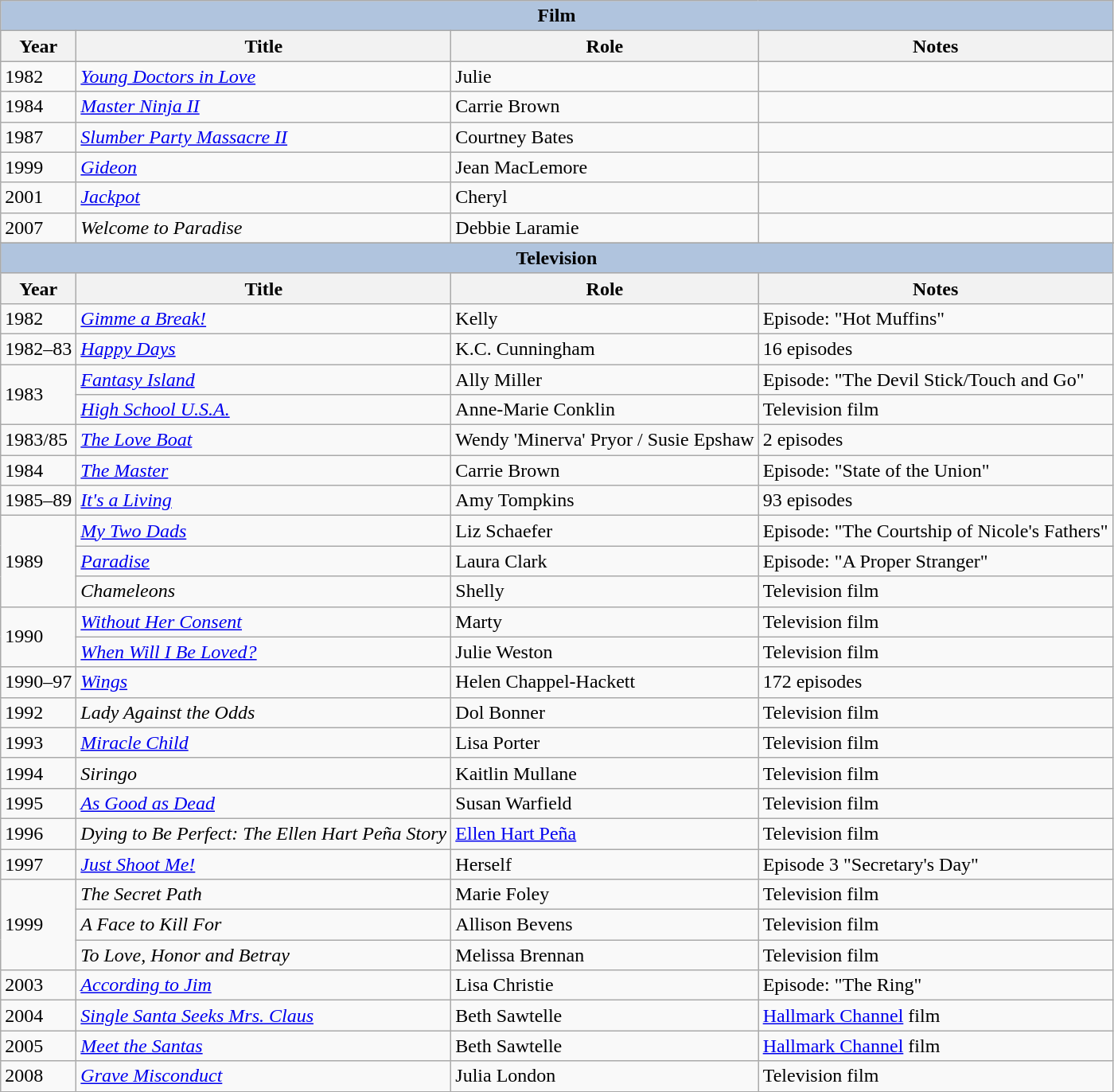<table class="wikitable sortable">
<tr>
<th colspan="4" style="background: LightSteelBlue;">Film</th>
</tr>
<tr bgcolor="#CCCCCC" align="center">
<th>Year</th>
<th>Title</th>
<th>Role</th>
<th class="unsortable">Notes</th>
</tr>
<tr>
<td>1982</td>
<td><em><a href='#'>Young Doctors in Love</a></em></td>
<td>Julie</td>
<td></td>
</tr>
<tr>
<td>1984</td>
<td><em><a href='#'>Master Ninja II</a></em></td>
<td>Carrie Brown</td>
<td></td>
</tr>
<tr>
<td>1987</td>
<td><em><a href='#'>Slumber Party Massacre II</a></em></td>
<td>Courtney Bates</td>
<td></td>
</tr>
<tr>
<td>1999</td>
<td><em><a href='#'>Gideon</a></em></td>
<td>Jean MacLemore</td>
<td></td>
</tr>
<tr>
<td>2001</td>
<td><em><a href='#'>Jackpot</a></em></td>
<td>Cheryl</td>
<td></td>
</tr>
<tr>
<td>2007</td>
<td><em>Welcome to Paradise</em></td>
<td>Debbie Laramie</td>
<td></td>
</tr>
<tr>
</tr>
<tr bgcolor="#CCCCCC" align="center">
<th colspan="4" style="background: LightSteelBlue;">Television</th>
</tr>
<tr bgcolor="#CCCCCC" align="center">
<th>Year</th>
<th>Title</th>
<th>Role</th>
<th>Notes</th>
</tr>
<tr>
<td>1982</td>
<td><em><a href='#'>Gimme a Break!</a></em></td>
<td>Kelly</td>
<td>Episode: "Hot Muffins"</td>
</tr>
<tr>
<td>1982–83</td>
<td><em><a href='#'>Happy Days</a></em></td>
<td>K.C. Cunningham</td>
<td>16 episodes</td>
</tr>
<tr>
<td rowspan="2">1983</td>
<td><em><a href='#'>Fantasy Island</a></em></td>
<td>Ally Miller</td>
<td>Episode: "The Devil Stick/Touch and Go"</td>
</tr>
<tr>
<td><em><a href='#'>High School U.S.A.</a></em></td>
<td>Anne-Marie Conklin</td>
<td>Television film</td>
</tr>
<tr>
<td>1983/85</td>
<td><em><a href='#'>The Love Boat</a></em></td>
<td>Wendy 'Minerva' Pryor / Susie Epshaw</td>
<td>2 episodes</td>
</tr>
<tr>
<td>1984</td>
<td><em><a href='#'>The Master</a></em></td>
<td>Carrie Brown</td>
<td>Episode: "State of the Union"</td>
</tr>
<tr>
<td>1985–89</td>
<td><em><a href='#'>It's a Living</a></em></td>
<td>Amy Tompkins</td>
<td>93 episodes</td>
</tr>
<tr>
<td rowspan="3">1989</td>
<td><em><a href='#'>My Two Dads</a></em></td>
<td>Liz Schaefer</td>
<td>Episode: "The Courtship of Nicole's Fathers"</td>
</tr>
<tr>
<td><em><a href='#'>Paradise</a></em></td>
<td>Laura Clark</td>
<td>Episode: "A Proper Stranger"</td>
</tr>
<tr>
<td><em>Chameleons</em></td>
<td>Shelly</td>
<td>Television film</td>
</tr>
<tr>
<td rowspan="2">1990</td>
<td><em><a href='#'>Without Her Consent</a></em></td>
<td>Marty</td>
<td>Television film</td>
</tr>
<tr>
<td><em><a href='#'>When Will I Be Loved?</a></em></td>
<td>Julie Weston</td>
<td>Television film</td>
</tr>
<tr>
<td>1990–97</td>
<td><em><a href='#'>Wings</a></em></td>
<td>Helen Chappel-Hackett</td>
<td>172 episodes</td>
</tr>
<tr>
<td>1992</td>
<td><em>Lady Against the Odds</em></td>
<td>Dol Bonner</td>
<td>Television film</td>
</tr>
<tr>
<td>1993</td>
<td><em><a href='#'>Miracle Child</a></em></td>
<td>Lisa Porter</td>
<td>Television film</td>
</tr>
<tr>
<td>1994</td>
<td><em>Siringo</em></td>
<td>Kaitlin Mullane</td>
<td>Television film</td>
</tr>
<tr>
<td>1995</td>
<td><em><a href='#'>As Good as Dead</a></em></td>
<td>Susan Warfield</td>
<td>Television film</td>
</tr>
<tr>
<td>1996</td>
<td><em>Dying to Be Perfect: The Ellen Hart Peña Story</em></td>
<td><a href='#'>Ellen Hart Peña</a></td>
<td>Television film</td>
</tr>
<tr>
<td>1997</td>
<td><em><a href='#'>Just Shoot Me!</a></em></td>
<td>Herself</td>
<td>Episode 3 "Secretary's Day"</td>
</tr>
<tr>
<td rowspan="3">1999</td>
<td><em>The Secret Path</em></td>
<td>Marie Foley</td>
<td>Television film</td>
</tr>
<tr>
<td><em>A Face to Kill For</em></td>
<td>Allison Bevens</td>
<td>Television film</td>
</tr>
<tr>
<td><em>To Love, Honor and Betray</em></td>
<td>Melissa Brennan</td>
<td>Television film</td>
</tr>
<tr>
<td>2003</td>
<td><em><a href='#'>According to Jim</a></em></td>
<td>Lisa Christie</td>
<td>Episode: "The Ring"</td>
</tr>
<tr>
<td>2004</td>
<td><em><a href='#'>Single Santa Seeks Mrs. Claus</a></em></td>
<td>Beth Sawtelle</td>
<td><a href='#'>Hallmark Channel</a> film</td>
</tr>
<tr>
<td>2005</td>
<td><em><a href='#'>Meet the Santas</a></em></td>
<td>Beth Sawtelle</td>
<td><a href='#'>Hallmark Channel</a> film</td>
</tr>
<tr>
<td>2008</td>
<td><em><a href='#'>Grave Misconduct</a></em></td>
<td>Julia London</td>
<td>Television film</td>
</tr>
</table>
